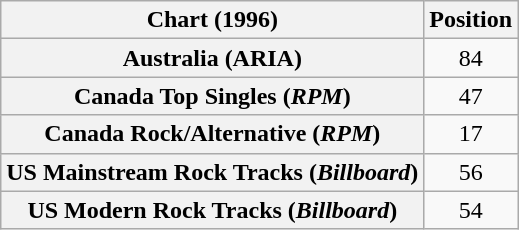<table class="wikitable sortable plainrowheaders" style="text-align:center">
<tr>
<th scope="col">Chart (1996)</th>
<th scope="col">Position</th>
</tr>
<tr>
<th scope="row">Australia (ARIA)</th>
<td>84</td>
</tr>
<tr>
<th scope="row">Canada Top Singles (<em>RPM</em>)</th>
<td>47</td>
</tr>
<tr>
<th scope="row">Canada Rock/Alternative (<em>RPM</em>)</th>
<td>17</td>
</tr>
<tr>
<th scope="row">US Mainstream Rock Tracks (<em>Billboard</em>)</th>
<td>56</td>
</tr>
<tr>
<th scope="row">US Modern Rock Tracks (<em>Billboard</em>)</th>
<td>54</td>
</tr>
</table>
